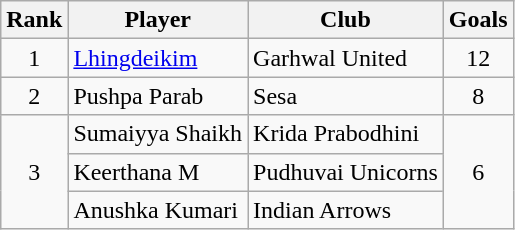<table class="wikitable" style="text-align:center;">
<tr>
<th>Rank</th>
<th>Player</th>
<th>Club</th>
<th>Goals</th>
</tr>
<tr>
<td rowspan="1">1</td>
<td align=left> <a href='#'>Lhingdeikim</a></td>
<td align=left>Garhwal United</td>
<td rowspan="1">12</td>
</tr>
<tr>
<td rowspan="1">2</td>
<td align=left> Pushpa Parab</td>
<td align=left>Sesa</td>
<td rowspan="1">8</td>
</tr>
<tr>
<td rowspan="3">3</td>
<td align="left"> Sumaiyya Shaikh</td>
<td align="left">Krida Prabodhini</td>
<td rowspan="3">6</td>
</tr>
<tr>
<td align=left> Keerthana M</td>
<td align=left>Pudhuvai Unicorns</td>
</tr>
<tr>
<td align="left"> Anushka Kumari</td>
<td align="left">Indian Arrows</td>
</tr>
</table>
